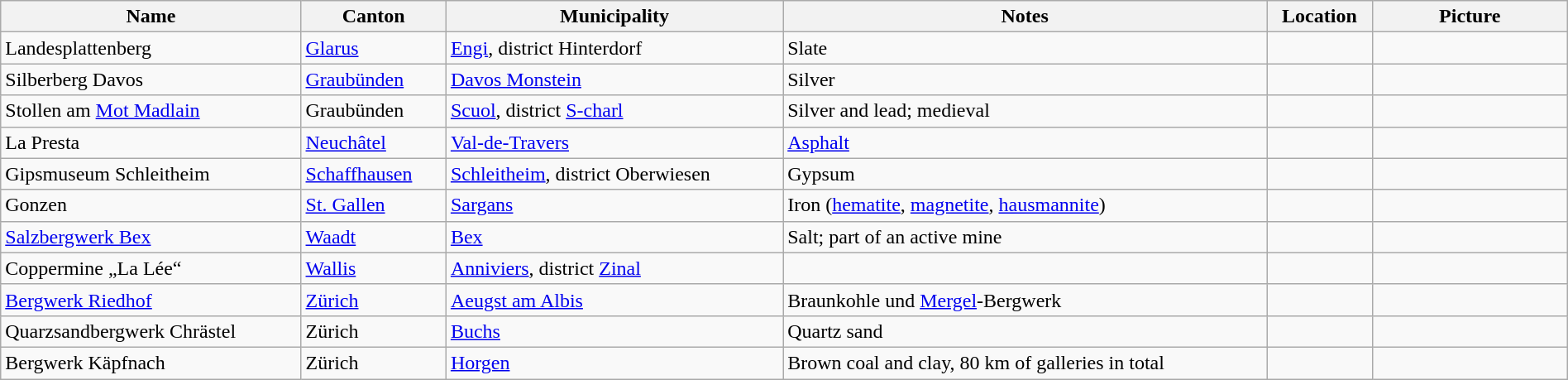<table class="wikitable sortable" style="width:100%">
<tr>
<th>Name</th>
<th>Canton</th>
<th>Municipality</th>
<th class="unsortable">Notes</th>
<th class="unsortable">Location</th>
<th class="unsortable" style="width:150px">Picture</th>
</tr>
<tr>
<td>Landesplattenberg</td>
<td><a href='#'>Glarus</a></td>
<td><a href='#'>Engi</a>, district Hinterdorf</td>
<td>Slate</td>
<td></td>
<td></td>
</tr>
<tr>
<td>Silberberg Davos</td>
<td><a href='#'>Graubünden</a></td>
<td><a href='#'>Davos Monstein</a></td>
<td>Silver</td>
<td></td>
<td></td>
</tr>
<tr>
<td>Stollen am <a href='#'>Mot Madlain</a></td>
<td>Graubünden</td>
<td><a href='#'>Scuol</a>, district <a href='#'>S-charl</a></td>
<td>Silver and lead; medieval</td>
<td></td>
<td></td>
</tr>
<tr>
<td>La Presta</td>
<td><a href='#'>Neuchâtel</a></td>
<td><a href='#'>Val-de-Travers</a></td>
<td><a href='#'>Asphalt</a></td>
<td></td>
<td></td>
</tr>
<tr>
<td>Gipsmuseum Schleitheim</td>
<td><a href='#'>Schaffhausen</a></td>
<td><a href='#'>Schleitheim</a>, district Oberwiesen</td>
<td>Gypsum</td>
<td></td>
<td></td>
</tr>
<tr>
<td>Gonzen</td>
<td><a href='#'>St. Gallen</a></td>
<td><a href='#'>Sargans</a></td>
<td>Iron (<a href='#'>hematite</a>, <a href='#'>magnetite</a>, <a href='#'>hausmannite</a>)</td>
<td></td>
<td></td>
</tr>
<tr>
<td><a href='#'>Salzbergwerk Bex</a></td>
<td><a href='#'>Waadt</a></td>
<td><a href='#'>Bex</a></td>
<td>Salt; part of an active mine</td>
<td></td>
<td></td>
</tr>
<tr>
<td>Coppermine „La Lée“</td>
<td><a href='#'>Wallis</a></td>
<td><a href='#'>Anniviers</a>, district <a href='#'>Zinal</a></td>
<td></td>
<td></td>
<td></td>
</tr>
<tr>
<td><a href='#'>Bergwerk Riedhof</a></td>
<td><a href='#'>Zürich</a></td>
<td><a href='#'>Aeugst am Albis</a></td>
<td>Braunkohle und <a href='#'>Mergel</a>-Bergwerk</td>
<td></td>
<td></td>
</tr>
<tr>
<td>Quarzsandbergwerk Chrästel</td>
<td>Zürich</td>
<td><a href='#'>Buchs</a></td>
<td>Quartz sand</td>
<td></td>
<td></td>
</tr>
<tr>
<td>Bergwerk Käpfnach</td>
<td>Zürich</td>
<td><a href='#'>Horgen</a></td>
<td>Brown coal and clay, 80 km of galleries in total</td>
<td></td>
<td></td>
</tr>
</table>
